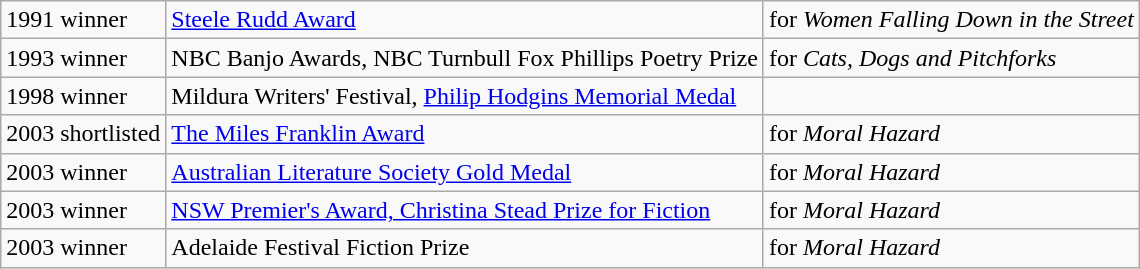<table class=wikitable>
<tr>
<td>1991 winner</td>
<td><a href='#'>Steele Rudd Award</a></td>
<td>for <em>Women Falling Down in the Street</em></td>
</tr>
<tr>
<td>1993 winner</td>
<td>NBC Banjo Awards, NBC Turnbull Fox Phillips Poetry Prize</td>
<td>for <em>Cats, Dogs and Pitchforks</em></td>
</tr>
<tr>
<td>1998 winner</td>
<td>Mildura Writers' Festival, <a href='#'>Philip Hodgins Memorial Medal</a></td>
<td></td>
</tr>
<tr>
<td>2003 shortlisted</td>
<td><a href='#'>The Miles Franklin Award</a></td>
<td>for <em>Moral Hazard</em></td>
</tr>
<tr>
<td>2003 winner</td>
<td><a href='#'>Australian Literature Society Gold Medal</a></td>
<td>for <em>Moral Hazard</em></td>
</tr>
<tr>
<td>2003 winner</td>
<td><a href='#'>NSW Premier's Award, Christina Stead Prize for Fiction</a></td>
<td>for <em>Moral Hazard</em></td>
</tr>
<tr>
<td>2003 winner</td>
<td>Adelaide Festival Fiction Prize</td>
<td>for <em>Moral Hazard</em></td>
</tr>
</table>
